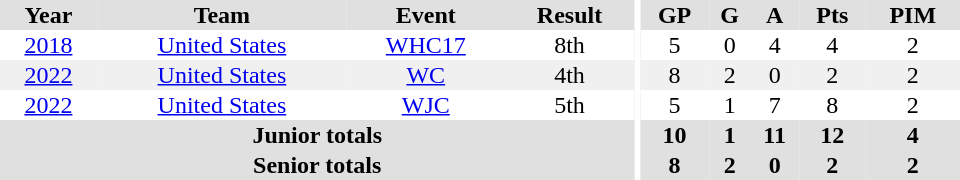<table border="0" cellpadding="1" cellspacing="0" ID="Table3" style="text-align:center; width:40em">
<tr bgcolor="#e0e0e0">
<th>Year</th>
<th>Team</th>
<th>Event</th>
<th>Result</th>
<th rowspan="99" bgcolor="#ffffff"></th>
<th>GP</th>
<th>G</th>
<th>A</th>
<th>Pts</th>
<th>PIM</th>
</tr>
<tr>
<td><a href='#'>2018</a></td>
<td><a href='#'>United States</a></td>
<td><a href='#'>WHC17</a></td>
<td>8th</td>
<td>5</td>
<td>0</td>
<td>4</td>
<td>4</td>
<td>2</td>
</tr>
<tr bgcolor="#f0f0f0">
<td><a href='#'>2022</a></td>
<td><a href='#'>United States</a></td>
<td><a href='#'>WC</a></td>
<td>4th</td>
<td>8</td>
<td>2</td>
<td>0</td>
<td>2</td>
<td>2</td>
</tr>
<tr>
<td><a href='#'>2022</a></td>
<td><a href='#'>United States</a></td>
<td><a href='#'>WJC</a></td>
<td>5th</td>
<td>5</td>
<td>1</td>
<td>7</td>
<td>8</td>
<td>2</td>
</tr>
<tr bgcolor="#e0e0e0">
<th colspan="4">Junior totals</th>
<th>10</th>
<th>1</th>
<th>11</th>
<th>12</th>
<th>4</th>
</tr>
<tr bgcolor="#e0e0e0">
<th colspan="4">Senior totals</th>
<th>8</th>
<th>2</th>
<th>0</th>
<th>2</th>
<th>2</th>
</tr>
</table>
